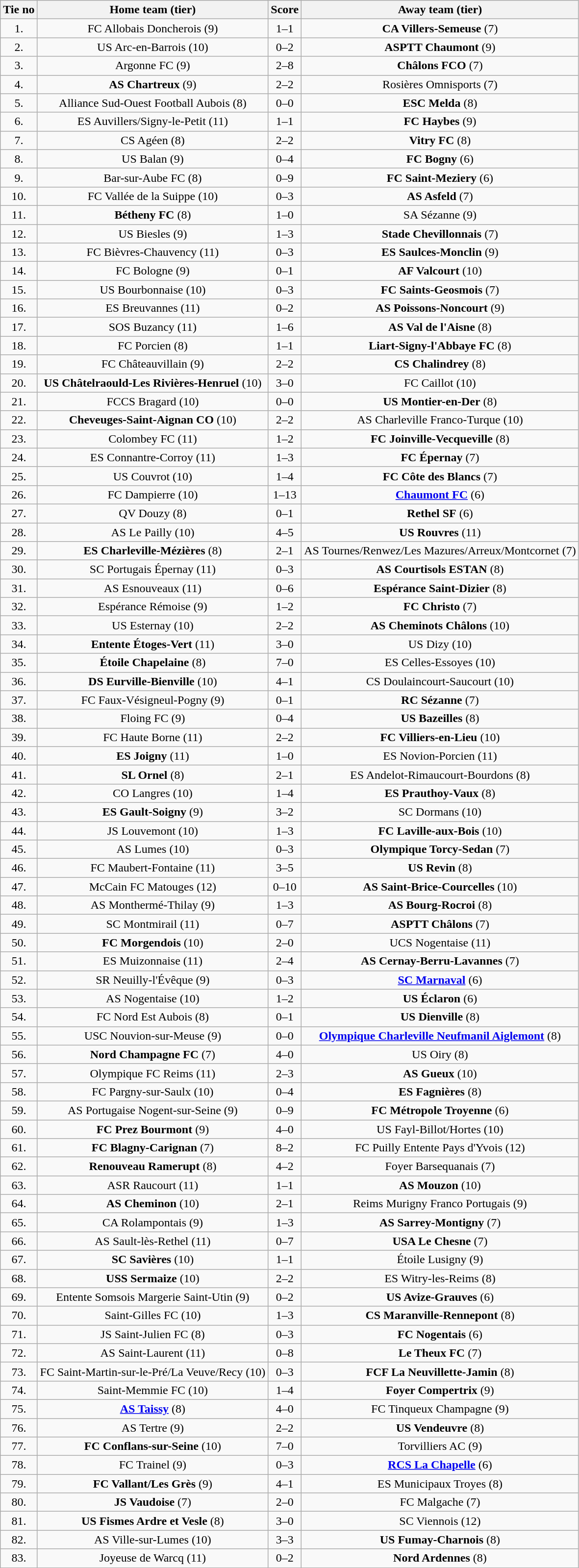<table class="wikitable" style="text-align: center">
<tr>
<th>Tie no</th>
<th>Home team (tier)</th>
<th>Score</th>
<th>Away team (tier)</th>
</tr>
<tr>
<td>1.</td>
<td>FC Allobais Doncherois (9)</td>
<td>1–1 </td>
<td><strong>CA Villers-Semeuse</strong> (7)</td>
</tr>
<tr>
<td>2.</td>
<td>US Arc-en-Barrois (10)</td>
<td>0–2</td>
<td><strong>ASPTT Chaumont</strong> (9)</td>
</tr>
<tr>
<td>3.</td>
<td>Argonne FC (9)</td>
<td>2–8</td>
<td><strong>Châlons FCO</strong> (7)</td>
</tr>
<tr>
<td>4.</td>
<td><strong>AS Chartreux</strong> (9)</td>
<td>2–2 </td>
<td>Rosières Omnisports (7)</td>
</tr>
<tr>
<td>5.</td>
<td>Alliance Sud-Ouest Football Aubois (8)</td>
<td>0–0 </td>
<td><strong>ESC Melda</strong> (8)</td>
</tr>
<tr>
<td>6.</td>
<td>ES Auvillers/Signy-le-Petit (11)</td>
<td>1–1 </td>
<td><strong>FC Haybes</strong> (9)</td>
</tr>
<tr>
<td>7.</td>
<td>CS Agéen (8)</td>
<td>2–2 </td>
<td><strong>Vitry FC</strong> (8)</td>
</tr>
<tr>
<td>8.</td>
<td>US Balan (9)</td>
<td>0–4</td>
<td><strong>FC Bogny</strong> (6)</td>
</tr>
<tr>
<td>9.</td>
<td>Bar-sur-Aube FC (8)</td>
<td>0–9</td>
<td><strong>FC Saint-Meziery</strong> (6)</td>
</tr>
<tr>
<td>10.</td>
<td>FC Vallée de la Suippe (10)</td>
<td>0–3</td>
<td><strong>AS Asfeld</strong> (7)</td>
</tr>
<tr>
<td>11.</td>
<td><strong>Bétheny FC</strong> (8)</td>
<td>1–0</td>
<td>SA Sézanne (9)</td>
</tr>
<tr>
<td>12.</td>
<td>US Biesles (9)</td>
<td>1–3</td>
<td><strong>Stade Chevillonnais</strong> (7)</td>
</tr>
<tr>
<td>13.</td>
<td>FC Bièvres-Chauvency (11)</td>
<td>0–3</td>
<td><strong>ES Saulces-Monclin</strong> (9)</td>
</tr>
<tr>
<td>14.</td>
<td>FC Bologne (9)</td>
<td>0–1</td>
<td><strong>AF Valcourt</strong> (10)</td>
</tr>
<tr>
<td>15.</td>
<td>US Bourbonnaise (10)</td>
<td>0–3</td>
<td><strong>FC Saints-Geosmois</strong> (7)</td>
</tr>
<tr>
<td>16.</td>
<td>ES Breuvannes (11)</td>
<td>0–2</td>
<td><strong>AS Poissons-Noncourt</strong> (9)</td>
</tr>
<tr>
<td>17.</td>
<td>SOS Buzancy (11)</td>
<td>1–6</td>
<td><strong>AS Val de l'Aisne</strong> (8)</td>
</tr>
<tr>
<td>18.</td>
<td>FC Porcien (8)</td>
<td>1–1 </td>
<td><strong>Liart-Signy-l'Abbaye FC</strong> (8)</td>
</tr>
<tr>
<td>19.</td>
<td>FC Châteauvillain (9)</td>
<td>2–2 </td>
<td><strong>CS Chalindrey</strong> (8)</td>
</tr>
<tr>
<td>20.</td>
<td><strong>US Châtelraould-Les Rivières-Henruel</strong> (10)</td>
<td>3–0</td>
<td>FC Caillot (10)</td>
</tr>
<tr>
<td>21.</td>
<td>FCCS Bragard (10)</td>
<td>0–0 </td>
<td><strong>US Montier-en-Der</strong> (8)</td>
</tr>
<tr>
<td>22.</td>
<td><strong>Cheveuges-Saint-Aignan CO</strong> (10)</td>
<td>2–2 </td>
<td>AS Charleville Franco-Turque (10)</td>
</tr>
<tr>
<td>23.</td>
<td>Colombey FC (11)</td>
<td>1–2</td>
<td><strong>FC Joinville-Vecqueville</strong> (8)</td>
</tr>
<tr>
<td>24.</td>
<td>ES Connantre-Corroy (11)</td>
<td>1–3</td>
<td><strong>FC Épernay</strong> (7)</td>
</tr>
<tr>
<td>25.</td>
<td>US Couvrot (10)</td>
<td>1–4</td>
<td><strong>FC Côte des Blancs</strong> (7)</td>
</tr>
<tr>
<td>26.</td>
<td>FC Dampierre (10)</td>
<td>1–13</td>
<td><strong><a href='#'>Chaumont FC</a></strong> (6)</td>
</tr>
<tr>
<td>27.</td>
<td>QV Douzy (8)</td>
<td>0–1</td>
<td><strong>Rethel SF</strong> (6)</td>
</tr>
<tr>
<td>28.</td>
<td>AS Le Pailly (10)</td>
<td>4–5</td>
<td><strong>US Rouvres</strong> (11)</td>
</tr>
<tr>
<td>29.</td>
<td><strong>ES Charleville-Mézières</strong> (8)</td>
<td>2–1</td>
<td>AS Tournes/Renwez/Les Mazures/Arreux/Montcornet (7)</td>
</tr>
<tr>
<td>30.</td>
<td>SC Portugais Épernay (11)</td>
<td>0–3</td>
<td><strong>AS Courtisols ESTAN</strong> (8)</td>
</tr>
<tr>
<td>31.</td>
<td>AS Esnouveaux (11)</td>
<td>0–6</td>
<td><strong>Espérance Saint-Dizier</strong> (8)</td>
</tr>
<tr>
<td>32.</td>
<td>Espérance Rémoise (9)</td>
<td>1–2</td>
<td><strong>FC Christo</strong> (7)</td>
</tr>
<tr>
<td>33.</td>
<td>US Esternay (10)</td>
<td>2–2 </td>
<td><strong>AS Cheminots Châlons</strong> (10)</td>
</tr>
<tr>
<td>34.</td>
<td><strong>Entente Étoges-Vert</strong> (11)</td>
<td>3–0</td>
<td>US Dizy (10)</td>
</tr>
<tr>
<td>35.</td>
<td><strong>Étoile Chapelaine</strong> (8)</td>
<td>7–0</td>
<td>ES Celles-Essoyes (10)</td>
</tr>
<tr>
<td>36.</td>
<td><strong>DS Eurville-Bienville</strong> (10)</td>
<td>4–1</td>
<td>CS Doulaincourt-Saucourt (10)</td>
</tr>
<tr>
<td>37.</td>
<td>FC Faux-Vésigneul-Pogny (9)</td>
<td>0–1</td>
<td><strong>RC Sézanne</strong> (7)</td>
</tr>
<tr>
<td>38.</td>
<td>Floing FC (9)</td>
<td>0–4</td>
<td><strong>US Bazeilles</strong> (8)</td>
</tr>
<tr>
<td>39.</td>
<td>FC Haute Borne (11)</td>
<td>2–2 </td>
<td><strong>FC Villiers-en-Lieu</strong> (10)</td>
</tr>
<tr>
<td>40.</td>
<td><strong>ES Joigny</strong> (11)</td>
<td>1–0</td>
<td>ES Novion-Porcien (11)</td>
</tr>
<tr>
<td>41.</td>
<td><strong>SL Ornel</strong> (8)</td>
<td>2–1</td>
<td>ES Andelot-Rimaucourt-Bourdons (8)</td>
</tr>
<tr>
<td>42.</td>
<td>CO Langres (10)</td>
<td>1–4</td>
<td><strong>ES Prauthoy-Vaux</strong> (8)</td>
</tr>
<tr>
<td>43.</td>
<td><strong>ES Gault-Soigny</strong> (9)</td>
<td>3–2</td>
<td>SC Dormans (10)</td>
</tr>
<tr>
<td>44.</td>
<td>JS Louvemont (10)</td>
<td>1–3</td>
<td><strong>FC Laville-aux-Bois</strong> (10)</td>
</tr>
<tr>
<td>45.</td>
<td>AS Lumes (10)</td>
<td>0–3</td>
<td><strong>Olympique Torcy-Sedan</strong> (7)</td>
</tr>
<tr>
<td>46.</td>
<td>FC Maubert-Fontaine (11)</td>
<td>3–5</td>
<td><strong>US Revin</strong> (8)</td>
</tr>
<tr>
<td>47.</td>
<td>McCain FC Matouges (12)</td>
<td>0–10</td>
<td><strong>AS Saint-Brice-Courcelles</strong> (10)</td>
</tr>
<tr>
<td>48.</td>
<td>AS Monthermé-Thilay (9)</td>
<td>1–3</td>
<td><strong>AS Bourg-Rocroi</strong> (8)</td>
</tr>
<tr>
<td>49.</td>
<td>SC Montmirail (11)</td>
<td>0–7</td>
<td><strong>ASPTT Châlons</strong> (7)</td>
</tr>
<tr>
<td>50.</td>
<td><strong>FC Morgendois</strong> (10)</td>
<td>2–0</td>
<td>UCS Nogentaise (11)</td>
</tr>
<tr>
<td>51.</td>
<td>ES Muizonnaise (11)</td>
<td>2–4</td>
<td><strong>AS Cernay-Berru-Lavannes</strong> (7)</td>
</tr>
<tr>
<td>52.</td>
<td>SR Neuilly-l'Évêque (9)</td>
<td>0–3</td>
<td><strong><a href='#'>SC Marnaval</a></strong> (6)</td>
</tr>
<tr>
<td>53.</td>
<td>AS Nogentaise (10)</td>
<td>1–2</td>
<td><strong>US Éclaron</strong> (6)</td>
</tr>
<tr>
<td>54.</td>
<td>FC Nord Est Aubois (8)</td>
<td>0–1</td>
<td><strong>US Dienville</strong> (8)</td>
</tr>
<tr>
<td>55.</td>
<td>USC Nouvion-sur-Meuse (9)</td>
<td>0–0 </td>
<td><strong><a href='#'>Olympique Charleville Neufmanil Aiglemont</a></strong> (8)</td>
</tr>
<tr>
<td>56.</td>
<td><strong>Nord Champagne FC</strong> (7)</td>
<td>4–0</td>
<td>US Oiry (8)</td>
</tr>
<tr>
<td>57.</td>
<td>Olympique FC Reims (11)</td>
<td>2–3</td>
<td><strong>AS Gueux</strong> (10)</td>
</tr>
<tr>
<td>58.</td>
<td>FC Pargny-sur-Saulx (10)</td>
<td>0–4</td>
<td><strong>ES Fagnières</strong> (8)</td>
</tr>
<tr>
<td>59.</td>
<td>AS Portugaise Nogent-sur-Seine (9)</td>
<td>0–9</td>
<td><strong>FC Métropole Troyenne</strong> (6)</td>
</tr>
<tr>
<td>60.</td>
<td><strong>FC Prez Bourmont</strong> (9)</td>
<td>4–0</td>
<td>US Fayl-Billot/Hortes (10)</td>
</tr>
<tr>
<td>61.</td>
<td><strong>FC Blagny-Carignan</strong> (7)</td>
<td>8–2</td>
<td>FC Puilly Entente Pays d'Yvois (12)</td>
</tr>
<tr>
<td>62.</td>
<td><strong>Renouveau Ramerupt</strong> (8)</td>
<td>4–2</td>
<td>Foyer Barsequanais (7)</td>
</tr>
<tr>
<td>63.</td>
<td>ASR Raucourt (11)</td>
<td>1–1 </td>
<td><strong>AS Mouzon</strong> (10)</td>
</tr>
<tr>
<td>64.</td>
<td><strong>AS Cheminon</strong> (10)</td>
<td>2–1</td>
<td>Reims Murigny Franco Portugais (9)</td>
</tr>
<tr>
<td>65.</td>
<td>CA Rolampontais (9)</td>
<td>1–3</td>
<td><strong>AS Sarrey-Montigny</strong> (7)</td>
</tr>
<tr>
<td>66.</td>
<td>AS Sault-lès-Rethel (11)</td>
<td>0–7</td>
<td><strong>USA Le Chesne</strong> (7)</td>
</tr>
<tr>
<td>67.</td>
<td><strong>SC Savières</strong> (10)</td>
<td>1–1 </td>
<td>Étoile Lusigny (9)</td>
</tr>
<tr>
<td>68.</td>
<td><strong>USS Sermaize</strong> (10)</td>
<td>2–2 </td>
<td>ES Witry-les-Reims (8)</td>
</tr>
<tr>
<td>69.</td>
<td>Entente Somsois Margerie Saint-Utin (9)</td>
<td>0–2</td>
<td><strong>US Avize-Grauves</strong> (6)</td>
</tr>
<tr>
<td>70.</td>
<td>Saint-Gilles FC (10)</td>
<td>1–3</td>
<td><strong>CS Maranville-Rennepont</strong> (8)</td>
</tr>
<tr>
<td>71.</td>
<td>JS Saint-Julien FC (8)</td>
<td>0–3</td>
<td><strong>FC Nogentais</strong> (6)</td>
</tr>
<tr>
<td>72.</td>
<td>AS Saint-Laurent (11)</td>
<td>0–8</td>
<td><strong>Le Theux FC</strong> (7)</td>
</tr>
<tr>
<td>73.</td>
<td>FC Saint-Martin-sur-le-Pré/La Veuve/Recy (10)</td>
<td>0–3</td>
<td><strong>FCF La Neuvillette-Jamin</strong> (8)</td>
</tr>
<tr>
<td>74.</td>
<td>Saint-Memmie FC (10)</td>
<td>1–4</td>
<td><strong>Foyer Compertrix</strong> (9)</td>
</tr>
<tr>
<td>75.</td>
<td><strong><a href='#'>AS Taissy</a></strong> (8)</td>
<td>4–0</td>
<td>FC Tinqueux Champagne (9)</td>
</tr>
<tr>
<td>76.</td>
<td>AS Tertre (9)</td>
<td>2–2 </td>
<td><strong>US Vendeuvre</strong> (8)</td>
</tr>
<tr>
<td>77.</td>
<td><strong>FC Conflans-sur-Seine</strong> (10)</td>
<td>7–0</td>
<td>Torvilliers AC (9)</td>
</tr>
<tr>
<td>78.</td>
<td>FC Trainel (9)</td>
<td>0–3</td>
<td><strong><a href='#'>RCS La Chapelle</a></strong> (6)</td>
</tr>
<tr>
<td>79.</td>
<td><strong>FC Vallant/Les Grès</strong> (9)</td>
<td>4–1</td>
<td>ES Municipaux Troyes (8)</td>
</tr>
<tr>
<td>80.</td>
<td><strong>JS Vaudoise</strong> (7)</td>
<td>2–0</td>
<td>FC Malgache (7)</td>
</tr>
<tr>
<td>81.</td>
<td><strong>US Fismes Ardre et Vesle</strong> (8)</td>
<td>3–0</td>
<td>SC Viennois (12)</td>
</tr>
<tr>
<td>82.</td>
<td>AS Ville-sur-Lumes (10)</td>
<td>3–3 </td>
<td><strong>US Fumay-Charnois</strong> (8)</td>
</tr>
<tr>
<td>83.</td>
<td>Joyeuse de Warcq (11)</td>
<td>0–2</td>
<td><strong>Nord Ardennes</strong> (8)</td>
</tr>
</table>
